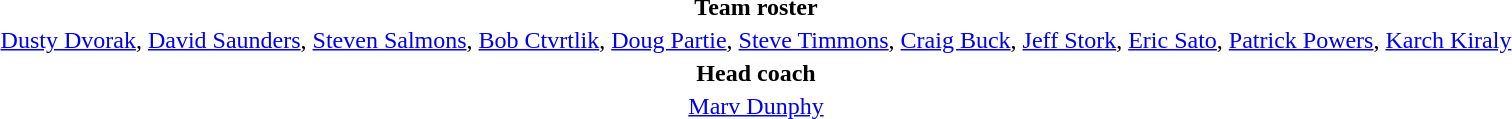<table style="text-align: center; margin-top: 2em; margin-left: auto; margin-right: auto">
<tr>
<td><strong>Team roster</strong></td>
</tr>
<tr>
<td><a href='#'>Dusty Dvorak</a>, <a href='#'>David Saunders</a>, <a href='#'>Steven Salmons</a>, <a href='#'>Bob Ctvrtlik</a>, <a href='#'>Doug Partie</a>, <a href='#'>Steve Timmons</a>, <a href='#'>Craig Buck</a>, <a href='#'>Jeff Stork</a>, <a href='#'>Eric Sato</a>, <a href='#'>Patrick Powers</a>, <a href='#'>Karch Kiraly</a></td>
</tr>
<tr>
<td><strong>Head coach</strong></td>
</tr>
<tr>
<td><a href='#'>Marv Dunphy</a></td>
</tr>
<tr>
</tr>
</table>
